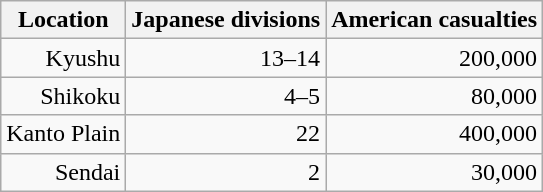<table class="wikitable">
<tr>
<th>Location</th>
<th>Japanese divisions</th>
<th>American casualties</th>
</tr>
<tr style="text-align: right;">
<td>Kyushu</td>
<td>13–14</td>
<td>200,000</td>
</tr>
<tr style="text-align: right;">
<td>Shikoku</td>
<td>4–5</td>
<td>80,000</td>
</tr>
<tr style="text-align: right;">
<td>Kanto Plain</td>
<td>22</td>
<td>400,000</td>
</tr>
<tr style="text-align: right;">
<td>Sendai</td>
<td>2</td>
<td>30,000</td>
</tr>
</table>
